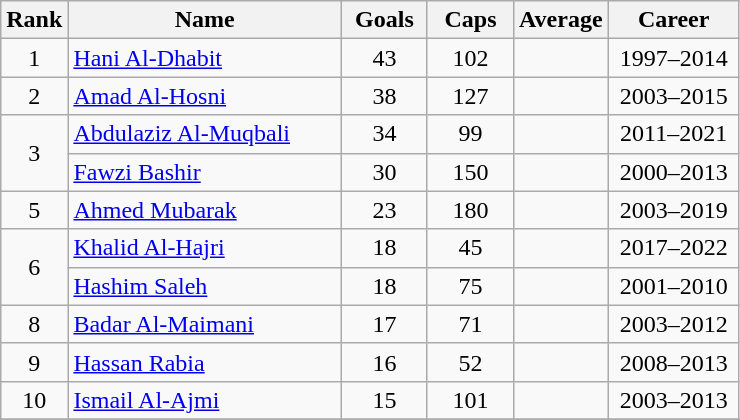<table class="wikitable sortable" style="text-align:center">
<tr>
<th width=30>Rank</th>
<th width=175>Name</th>
<th width=50>Goals</th>
<th width=50>Caps</th>
<th width=50>Average</th>
<th width=80>Career</th>
</tr>
<tr>
<td>1</td>
<td style="text-align:left"><a href='#'>Hani Al-Dhabit</a></td>
<td>43</td>
<td>102</td>
<td></td>
<td>1997–2014</td>
</tr>
<tr>
<td>2</td>
<td style="text-align:left"><a href='#'>Amad Al-Hosni</a></td>
<td>38</td>
<td>127</td>
<td></td>
<td>2003–2015</td>
</tr>
<tr>
<td rowspan=2>3</td>
<td style="text-align:left"><a href='#'>Abdulaziz Al-Muqbali</a></td>
<td>34</td>
<td>99</td>
<td></td>
<td>2011–2021</td>
</tr>
<tr>
<td style="text-align:left"><a href='#'>Fawzi Bashir</a></td>
<td>30</td>
<td>150</td>
<td></td>
<td>2000–2013</td>
</tr>
<tr>
<td>5</td>
<td style="text-align:left"><a href='#'>Ahmed Mubarak</a></td>
<td>23</td>
<td>180</td>
<td></td>
<td>2003–2019</td>
</tr>
<tr>
<td rowspan=2>6</td>
<td style="text-align:left"><a href='#'>Khalid Al-Hajri</a></td>
<td>18</td>
<td>45</td>
<td></td>
<td>2017–2022</td>
</tr>
<tr>
<td style="text-align:left"><a href='#'>Hashim Saleh</a></td>
<td>18</td>
<td>75</td>
<td></td>
<td>2001–2010</td>
</tr>
<tr>
<td>8</td>
<td style="text-align:left"><a href='#'>Badar Al-Maimani</a></td>
<td>17</td>
<td>71</td>
<td></td>
<td>2003–2012</td>
</tr>
<tr>
<td>9</td>
<td style="text-align:left"><a href='#'>Hassan Rabia</a></td>
<td>16</td>
<td>52</td>
<td></td>
<td>2008–2013</td>
</tr>
<tr>
<td>10</td>
<td style="text-align:left"><a href='#'>Ismail Al-Ajmi</a></td>
<td>15</td>
<td>101</td>
<td></td>
<td>2003–2013</td>
</tr>
<tr>
</tr>
</table>
